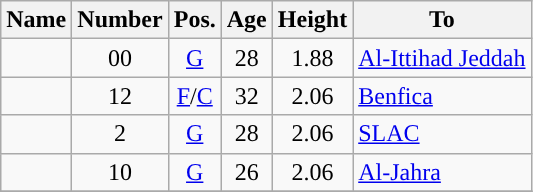<table class="wikitable sortable sortable" style="text-align: center">
<tr align=center>
<th>Name</th>
<th>Number</th>
<th>Pos.</th>
<th>Age</th>
<th>Height</th>
<th>To</th>
</tr>
<tr>
<td></td>
<td>00</td>
<td><a href='#'>G</a></td>
<td>28</td>
<td>1.88</td>
<td align=left> <a href='#'>Al-Ittihad Jeddah</a></td>
</tr>
<tr>
<td></td>
<td>12</td>
<td><a href='#'>F</a>/<a href='#'>C</a></td>
<td>32</td>
<td>2.06</td>
<td align=left> <a href='#'>Benfica</a></td>
</tr>
<tr>
<td></td>
<td>2</td>
<td><a href='#'>G</a></td>
<td>28</td>
<td>2.06</td>
<td align=left> <a href='#'>SLAC</a></td>
</tr>
<tr>
<td></td>
<td>10</td>
<td><a href='#'>G</a></td>
<td>26</td>
<td>2.06</td>
<td align=left> <a href='#'>Al-Jahra</a></td>
</tr>
<tr>
</tr>
</table>
